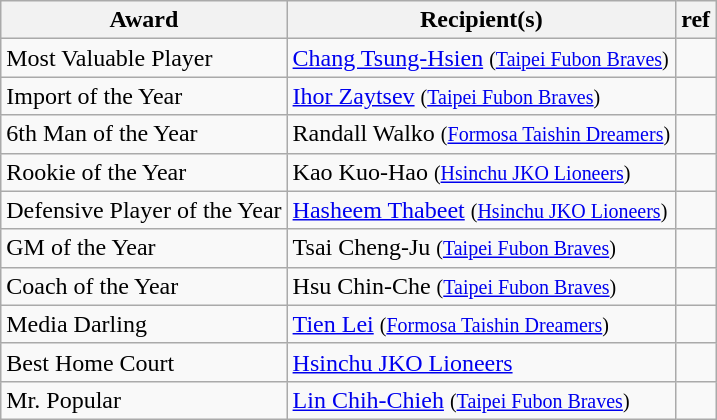<table class="wikitable">
<tr>
<th>Award</th>
<th>Recipient(s)</th>
<th>ref</th>
</tr>
<tr>
<td>Most Valuable Player</td>
<td><a href='#'>Chang Tsung-Hsien</a> <small>(<a href='#'>Taipei Fubon Braves</a>)</small></td>
<td></td>
</tr>
<tr>
<td>Import of the Year</td>
<td><a href='#'>Ihor Zaytsev</a> <small>(<a href='#'>Taipei Fubon Braves</a>)</small></td>
<td></td>
</tr>
<tr>
<td>6th Man of the Year</td>
<td>Randall Walko <small>(<a href='#'>Formosa Taishin Dreamers</a>)</small></td>
<td></td>
</tr>
<tr>
<td>Rookie of the Year</td>
<td>Kao Kuo-Hao <small>(<a href='#'>Hsinchu JKO Lioneers</a>)</small></td>
<td></td>
</tr>
<tr>
<td>Defensive Player of the Year</td>
<td><a href='#'>Hasheem Thabeet</a> <small>(<a href='#'>Hsinchu JKO Lioneers</a>)</small></td>
<td></td>
</tr>
<tr>
<td>GM of the Year</td>
<td>Tsai Cheng-Ju <small>(<a href='#'>Taipei Fubon Braves</a>)</small></td>
<td></td>
</tr>
<tr>
<td>Coach of the Year</td>
<td>Hsu Chin-Che <small>(<a href='#'>Taipei Fubon Braves</a>)</small></td>
<td></td>
</tr>
<tr>
<td>Media Darling</td>
<td><a href='#'>Tien Lei</a> <small>(<a href='#'>Formosa Taishin Dreamers</a>)</small></td>
<td></td>
</tr>
<tr>
<td>Best Home Court</td>
<td><a href='#'>Hsinchu JKO Lioneers</a></td>
<td></td>
</tr>
<tr>
<td>Mr. Popular</td>
<td><a href='#'>Lin Chih-Chieh</a> <small>(<a href='#'>Taipei Fubon Braves</a>)</small></td>
<td></td>
</tr>
</table>
